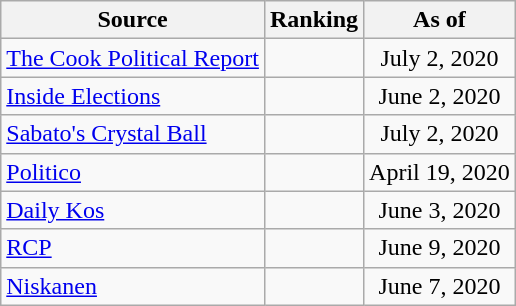<table class="wikitable" style="text-align:center">
<tr>
<th>Source</th>
<th>Ranking</th>
<th>As of</th>
</tr>
<tr>
<td align=left><a href='#'>The Cook Political Report</a></td>
<td></td>
<td>July 2, 2020</td>
</tr>
<tr>
<td align=left><a href='#'>Inside Elections</a></td>
<td></td>
<td>June 2, 2020</td>
</tr>
<tr>
<td align=left><a href='#'>Sabato's Crystal Ball</a></td>
<td></td>
<td>July 2, 2020</td>
</tr>
<tr>
<td align="left"><a href='#'>Politico</a></td>
<td></td>
<td>April 19, 2020</td>
</tr>
<tr>
<td align="left"><a href='#'>Daily Kos</a></td>
<td></td>
<td>June 3, 2020</td>
</tr>
<tr>
<td align="left"><a href='#'>RCP</a></td>
<td></td>
<td>June 9, 2020</td>
</tr>
<tr>
<td align="left"><a href='#'>Niskanen</a></td>
<td></td>
<td>June 7, 2020</td>
</tr>
</table>
